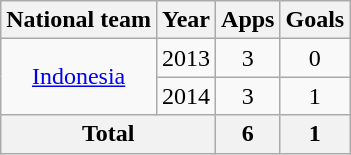<table class="wikitable" style="text-align:center">
<tr>
<th>National team</th>
<th>Year</th>
<th>Apps</th>
<th>Goals</th>
</tr>
<tr>
<td rowspan="2"><a href='#'>Indonesia</a></td>
<td>2013</td>
<td>3</td>
<td>0</td>
</tr>
<tr>
<td>2014</td>
<td>3</td>
<td>1</td>
</tr>
<tr>
<th colspan="2">Total</th>
<th>6</th>
<th>1</th>
</tr>
</table>
